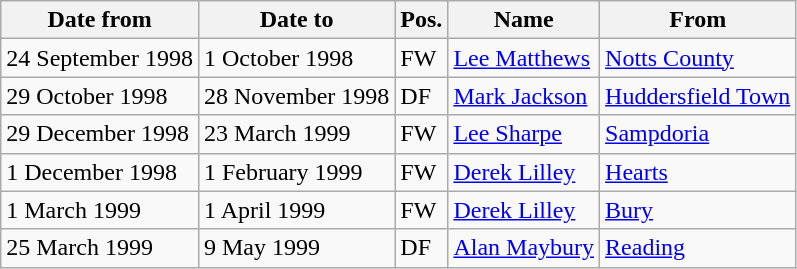<table class="wikitable">
<tr>
<th>Date from</th>
<th>Date to</th>
<th>Pos.</th>
<th>Name</th>
<th>From</th>
</tr>
<tr>
<td>24 September 1998</td>
<td>1 October 1998</td>
<td>FW</td>
<td> <a href='#'>Lee Matthews</a></td>
<td> <a href='#'>Notts County</a></td>
</tr>
<tr>
<td>29 October 1998</td>
<td>28 November 1998</td>
<td>DF</td>
<td> <a href='#'>Mark Jackson</a></td>
<td> <a href='#'>Huddersfield Town</a></td>
</tr>
<tr>
<td>29 December 1998</td>
<td>23 March 1999</td>
<td>FW</td>
<td> <a href='#'>Lee Sharpe</a></td>
<td> <a href='#'>Sampdoria</a></td>
</tr>
<tr>
<td>1 December 1998</td>
<td>1 February 1999</td>
<td>FW</td>
<td> <a href='#'>Derek Lilley</a></td>
<td> <a href='#'>Hearts</a></td>
</tr>
<tr>
<td>1 March 1999</td>
<td>1 April 1999</td>
<td>FW</td>
<td> <a href='#'>Derek Lilley</a></td>
<td> <a href='#'>Bury</a></td>
</tr>
<tr>
<td>25 March 1999</td>
<td>9 May 1999</td>
<td>DF</td>
<td> <a href='#'>Alan Maybury</a></td>
<td> <a href='#'>Reading</a></td>
</tr>
</table>
